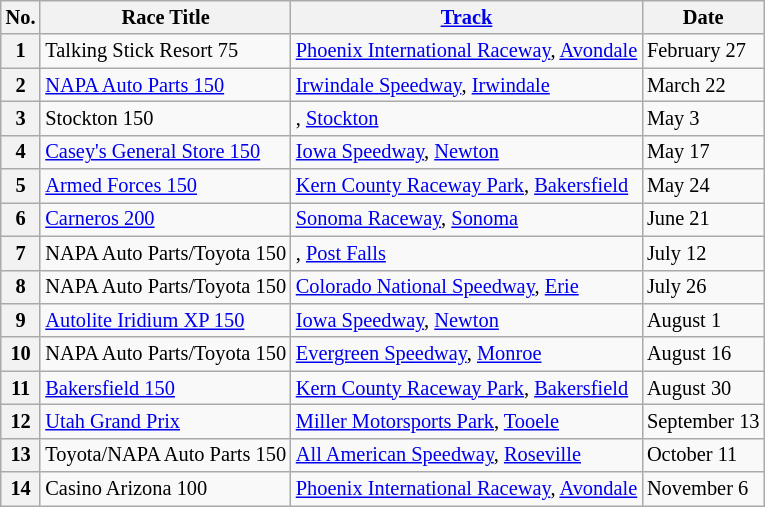<table class="wikitable" style="font-size:85%;">
<tr>
<th>No.</th>
<th>Race Title</th>
<th><a href='#'>Track</a></th>
<th>Date</th>
</tr>
<tr>
<th>1</th>
<td>Talking Stick Resort 75</td>
<td><a href='#'>Phoenix International Raceway</a>, <a href='#'>Avondale</a></td>
<td>February 27</td>
</tr>
<tr>
<th>2</th>
<td><a href='#'>NAPA Auto Parts 150</a></td>
<td><a href='#'>Irwindale Speedway</a>, <a href='#'>Irwindale</a></td>
<td>March 22</td>
</tr>
<tr>
<th>3</th>
<td>Stockton 150</td>
<td>, <a href='#'>Stockton</a></td>
<td>May 3</td>
</tr>
<tr>
<th>4</th>
<td><a href='#'>Casey's General Store 150</a></td>
<td><a href='#'>Iowa Speedway</a>, <a href='#'>Newton</a></td>
<td>May 17</td>
</tr>
<tr>
<th>5</th>
<td><a href='#'>Armed Forces 150</a></td>
<td><a href='#'>Kern County Raceway Park</a>, <a href='#'>Bakersfield</a></td>
<td>May 24</td>
</tr>
<tr>
<th>6</th>
<td><a href='#'>Carneros 200</a></td>
<td><a href='#'>Sonoma Raceway</a>, <a href='#'>Sonoma</a></td>
<td>June 21</td>
</tr>
<tr>
<th>7</th>
<td>NAPA Auto Parts/Toyota 150</td>
<td>, <a href='#'>Post Falls</a></td>
<td>July 12</td>
</tr>
<tr>
<th>8</th>
<td>NAPA Auto Parts/Toyota 150</td>
<td><a href='#'>Colorado National Speedway</a>, <a href='#'>Erie</a></td>
<td>July 26</td>
</tr>
<tr>
<th>9</th>
<td><a href='#'>Autolite Iridium XP 150</a></td>
<td><a href='#'>Iowa Speedway</a>, <a href='#'>Newton</a></td>
<td>August 1</td>
</tr>
<tr>
<th>10</th>
<td>NAPA Auto Parts/Toyota 150</td>
<td><a href='#'>Evergreen Speedway</a>, <a href='#'>Monroe</a></td>
<td>August 16</td>
</tr>
<tr>
<th>11</th>
<td><a href='#'>Bakersfield 150</a></td>
<td><a href='#'>Kern County Raceway Park</a>, <a href='#'>Bakersfield</a></td>
<td>August 30</td>
</tr>
<tr>
<th>12</th>
<td><a href='#'>Utah Grand Prix</a></td>
<td><a href='#'>Miller Motorsports Park</a>, <a href='#'>Tooele</a></td>
<td>September 13</td>
</tr>
<tr>
<th>13</th>
<td>Toyota/NAPA Auto Parts 150</td>
<td><a href='#'>All American Speedway</a>, <a href='#'>Roseville</a></td>
<td>October 11</td>
</tr>
<tr>
<th>14</th>
<td>Casino Arizona 100</td>
<td><a href='#'>Phoenix International Raceway</a>, <a href='#'>Avondale</a></td>
<td>November 6</td>
</tr>
</table>
